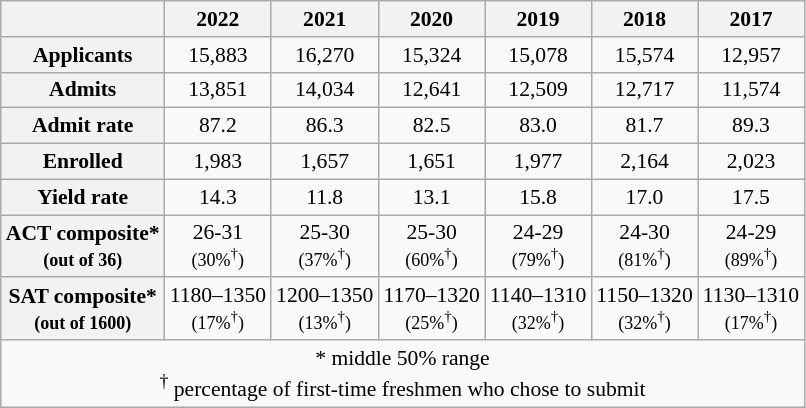<table class="wikitable" style="text-align:center; float:left; font-size:90%; margin:10px">
<tr>
<th></th>
<th>2022</th>
<th>2021</th>
<th>2020</th>
<th>2019</th>
<th>2018</th>
<th>2017</th>
</tr>
<tr>
<th>Applicants</th>
<td>15,883</td>
<td>16,270</td>
<td>15,324</td>
<td>15,078</td>
<td>15,574</td>
<td>12,957</td>
</tr>
<tr>
<th>Admits</th>
<td>13,851</td>
<td>14,034</td>
<td>12,641</td>
<td>12,509</td>
<td>12,717</td>
<td>11,574</td>
</tr>
<tr>
<th>Admit rate</th>
<td>87.2</td>
<td>86.3</td>
<td>82.5</td>
<td>83.0</td>
<td>81.7</td>
<td>89.3</td>
</tr>
<tr>
<th>Enrolled</th>
<td>1,983</td>
<td>1,657</td>
<td>1,651</td>
<td>1,977</td>
<td>2,164</td>
<td>2,023</td>
</tr>
<tr>
<th>Yield rate</th>
<td>14.3</td>
<td>11.8</td>
<td>13.1</td>
<td>15.8</td>
<td>17.0</td>
<td>17.5</td>
</tr>
<tr>
<th>ACT composite*<br><small>(out of 36)</small></th>
<td>26-31<br><small>(30%<sup>†</sup>)</small></td>
<td>25-30<br><small>(37%<sup>†</sup>)</small></td>
<td>25-30<br><small>(60%<sup>†</sup>)</small></td>
<td>24-29<br><small>(79%<sup>†</sup>)</small></td>
<td>24-30<br><small>(81%<sup>†</sup>)</small></td>
<td>24-29<br><small>(89%<sup>†</sup>)</small></td>
</tr>
<tr>
<th>SAT composite*<br><small>(out of 1600)</small></th>
<td>1180–1350<br><small>(17%<sup>†</sup>)</small></td>
<td>1200–1350<br><small>(13%<sup>†</sup>)</small></td>
<td>1170–1320<br><small>(25%<sup>†</sup>)</small></td>
<td>1140–1310<br><small>(32%<sup>†</sup>)</small></td>
<td>1150–1320<br><small>(32%<sup>†</sup>)</small></td>
<td>1130–1310<br><small>(17%<sup>†</sup>)</small></td>
</tr>
<tr>
<td colspan=7>* middle 50% range<br> <sup>†</sup> percentage of first-time freshmen who chose to submit</td>
</tr>
</table>
